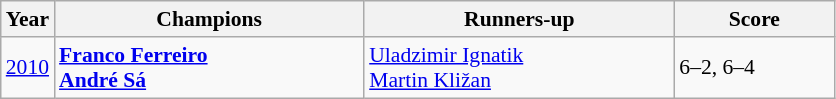<table class="wikitable" style="font-size:90%">
<tr>
<th>Year</th>
<th width="200">Champions</th>
<th width="200">Runners-up</th>
<th width="100">Score</th>
</tr>
<tr>
<td><a href='#'>2010</a></td>
<td> <strong><a href='#'>Franco Ferreiro</a></strong><br> <strong><a href='#'>André Sá</a></strong></td>
<td> <a href='#'>Uladzimir Ignatik</a><br> <a href='#'>Martin Kližan</a></td>
<td>6–2, 6–4</td>
</tr>
</table>
